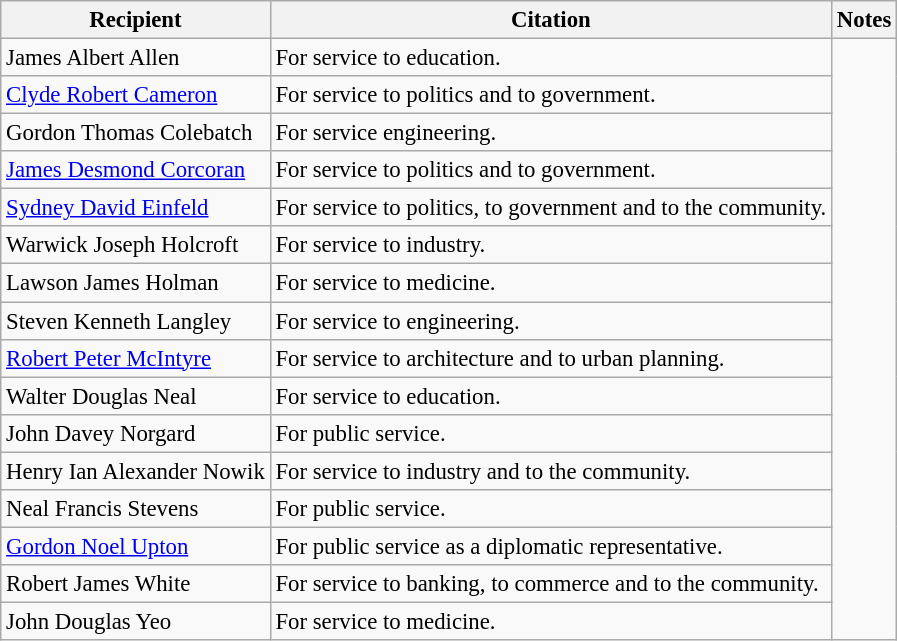<table class="wikitable" style="font-size:95%;">
<tr>
<th>Recipient</th>
<th>Citation</th>
<th>Notes</th>
</tr>
<tr>
<td> James Albert Allen</td>
<td>For service to education.</td>
<td rowspan=16></td>
</tr>
<tr>
<td> <a href='#'>Clyde Robert Cameron</a></td>
<td>For service to politics and to government.</td>
</tr>
<tr>
<td>Gordon Thomas Colebatch </td>
<td>For service engineering.</td>
</tr>
<tr>
<td> <a href='#'>James Desmond Corcoran</a></td>
<td>For service to politics and to government.</td>
</tr>
<tr>
<td> <a href='#'>Sydney David Einfeld</a></td>
<td>For service to politics, to government and to the community.</td>
</tr>
<tr>
<td>Warwick Joseph Holcroft</td>
<td>For service to industry.</td>
</tr>
<tr>
<td> Lawson James Holman</td>
<td>For service to medicine.</td>
</tr>
<tr>
<td>Steven Kenneth Langley</td>
<td>For service to engineering.</td>
</tr>
<tr>
<td><a href='#'>Robert Peter McIntyre</a></td>
<td>For service to architecture and to urban planning.</td>
</tr>
<tr>
<td> Walter Douglas Neal</td>
<td>For service to education.</td>
</tr>
<tr>
<td>John Davey Norgard</td>
<td>For public service.</td>
</tr>
<tr>
<td> Henry Ian Alexander Nowik </td>
<td>For service to industry and to the community.</td>
</tr>
<tr>
<td>Neal Francis Stevens </td>
<td>For public service.</td>
</tr>
<tr>
<td> <a href='#'>Gordon Noel Upton</a></td>
<td>For public service as a diplomatic representative.</td>
</tr>
<tr>
<td>Robert James White</td>
<td>For service to banking, to commerce and to the community.</td>
</tr>
<tr>
<td> John Douglas Yeo</td>
<td>For service to medicine.</td>
</tr>
</table>
